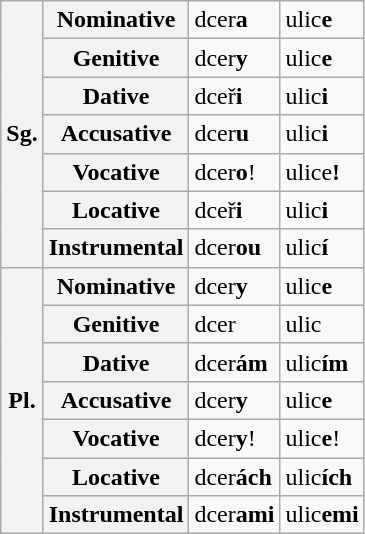<table class=wikitable>
<tr>
<th rowspan="7">Sg.</th>
<th>Nominative</th>
<td>dcer<strong>a</strong></td>
<td>ulic<strong>e</strong></td>
</tr>
<tr>
<th>Genitive</th>
<td>dcer<strong>y</strong></td>
<td>ulic<strong>e</strong></td>
</tr>
<tr>
<th>Dative</th>
<td>dceř<strong>i</strong></td>
<td>ulic<strong>i</strong></td>
</tr>
<tr>
<th>Accusative</th>
<td>dcer<strong>u</strong></td>
<td>ulic<strong>i</strong></td>
</tr>
<tr>
<th>Vocative</th>
<td>dcer<strong>o</strong>!</td>
<td>ulice<strong>!</strong></td>
</tr>
<tr>
<th>Locative</th>
<td>dceř<strong>i</strong></td>
<td>ulic<strong>i</strong></td>
</tr>
<tr>
<th>Instrumental</th>
<td>dcer<strong>ou</strong></td>
<td>ulic<strong>í</strong></td>
</tr>
<tr>
<th rowspan="7">Pl.</th>
<th>Nominative</th>
<td>dcer<strong>y</strong></td>
<td>ulic<strong>e</strong></td>
</tr>
<tr>
<th>Genitive</th>
<td>dcer</td>
<td>ulic</td>
</tr>
<tr>
<th>Dative</th>
<td>dcer<strong>ám</strong></td>
<td>ulic<strong>ím</strong></td>
</tr>
<tr>
<th>Accusative</th>
<td>dcer<strong>y</strong></td>
<td>ulic<strong>e</strong></td>
</tr>
<tr>
<th>Vocative</th>
<td>dcer<strong>y</strong>!</td>
<td>ulic<strong>e</strong>!</td>
</tr>
<tr>
<th>Locative</th>
<td>dcer<strong>ách</strong></td>
<td>ulic<strong>ích</strong></td>
</tr>
<tr>
<th>Instrumental</th>
<td>dcer<strong>ami</strong></td>
<td>ulic<strong>emi</strong></td>
</tr>
</table>
